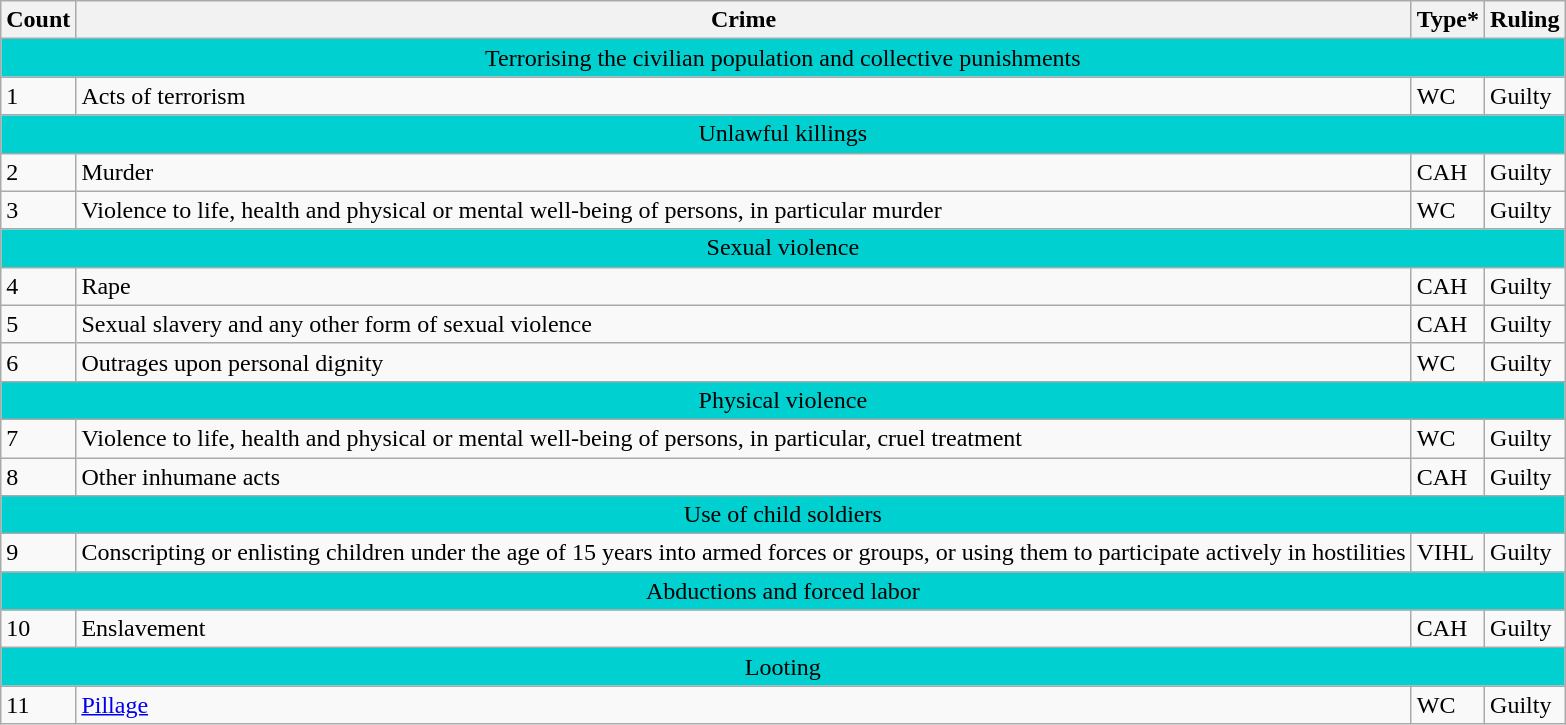<table class="wikitable">
<tr>
<th>Count</th>
<th>Crime</th>
<th>Type*</th>
<th>Ruling</th>
</tr>
<tr>
<td colspan="4"  style="text-align:center; background:#00d0d0;">Terrorising the civilian population and collective punishments</td>
</tr>
<tr>
<td>1</td>
<td>Acts of terrorism</td>
<td>WC</td>
<td>Guilty</td>
</tr>
<tr>
<td colspan="4"  style="text-align:center; background:#00d0d0;">Unlawful killings</td>
</tr>
<tr>
<td>2</td>
<td>Murder</td>
<td>CAH</td>
<td>Guilty</td>
</tr>
<tr>
<td>3</td>
<td>Violence to life, health and physical or mental well-being of persons, in particular murder</td>
<td>WC</td>
<td>Guilty</td>
</tr>
<tr>
<td colspan="4"  style="text-align:center; background:#00d0d0;">Sexual violence</td>
</tr>
<tr>
<td>4</td>
<td>Rape</td>
<td>CAH</td>
<td>Guilty</td>
</tr>
<tr>
<td>5</td>
<td>Sexual slavery and any other form of sexual violence</td>
<td>CAH</td>
<td>Guilty</td>
</tr>
<tr>
<td>6</td>
<td>Outrages upon personal dignity</td>
<td>WC</td>
<td>Guilty</td>
</tr>
<tr>
<td colspan="4"  style="text-align:center; background:#00d0d0;">Physical violence</td>
</tr>
<tr>
<td>7</td>
<td>Violence to life, health and physical or mental well-being of persons, in particular, cruel treatment</td>
<td>WC</td>
<td>Guilty</td>
</tr>
<tr>
<td>8</td>
<td>Other inhumane acts</td>
<td>CAH</td>
<td>Guilty</td>
</tr>
<tr>
<td colspan="4"  style="text-align:center; background:#00d0d0;">Use of child soldiers</td>
</tr>
<tr>
<td>9</td>
<td>Conscripting or enlisting children under the age of 15 years into armed forces or groups, or using them to participate actively in hostilities</td>
<td>VIHL</td>
<td>Guilty</td>
</tr>
<tr>
<td colspan="4"  style="text-align:center; background:#00d0d0;">Abductions and forced labor</td>
</tr>
<tr>
<td>10</td>
<td>Enslavement</td>
<td>CAH</td>
<td>Guilty</td>
</tr>
<tr>
<td colspan="4"  style="text-align:center; background:#00d0d0;">Looting</td>
</tr>
<tr>
<td>11</td>
<td><a href='#'>Pillage</a></td>
<td>WC</td>
<td>Guilty</td>
</tr>
</table>
